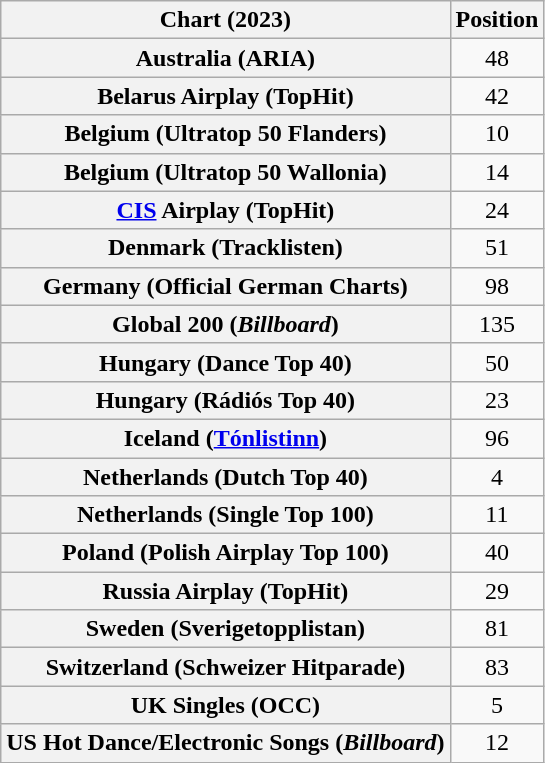<table class="wikitable sortable plainrowheaders" style="text-align:center">
<tr>
<th scope="col">Chart (2023)</th>
<th scope="col">Position</th>
</tr>
<tr>
<th scope="row">Australia (ARIA)</th>
<td>48</td>
</tr>
<tr>
<th scope="row">Belarus Airplay (TopHit)</th>
<td>42</td>
</tr>
<tr>
<th scope="row">Belgium (Ultratop 50 Flanders)</th>
<td>10</td>
</tr>
<tr>
<th scope="row">Belgium (Ultratop 50 Wallonia)</th>
<td>14</td>
</tr>
<tr>
<th scope="row"><a href='#'>CIS</a> Airplay (TopHit)</th>
<td>24</td>
</tr>
<tr>
<th scope="row">Denmark (Tracklisten)</th>
<td>51</td>
</tr>
<tr>
<th scope="row">Germany (Official German Charts)</th>
<td>98</td>
</tr>
<tr>
<th scope="row">Global 200 (<em>Billboard</em>)</th>
<td>135</td>
</tr>
<tr>
<th scope="row">Hungary (Dance Top 40)</th>
<td>50</td>
</tr>
<tr>
<th scope="row">Hungary (Rádiós Top 40)</th>
<td>23</td>
</tr>
<tr>
<th scope="row">Iceland (<a href='#'>Tónlistinn</a>)</th>
<td>96</td>
</tr>
<tr>
<th scope="row">Netherlands (Dutch Top 40)</th>
<td>4</td>
</tr>
<tr>
<th scope="row">Netherlands (Single Top 100)</th>
<td>11</td>
</tr>
<tr>
<th scope="row">Poland (Polish Airplay Top 100)</th>
<td>40</td>
</tr>
<tr>
<th scope="row">Russia Airplay (TopHit)</th>
<td>29</td>
</tr>
<tr>
<th scope="row">Sweden (Sverigetopplistan)</th>
<td>81</td>
</tr>
<tr>
<th scope="row">Switzerland (Schweizer Hitparade)</th>
<td>83</td>
</tr>
<tr>
<th scope="row">UK Singles (OCC)</th>
<td>5</td>
</tr>
<tr>
<th scope="row">US Hot Dance/Electronic Songs (<em>Billboard</em>)</th>
<td>12</td>
</tr>
</table>
